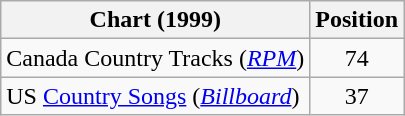<table class="wikitable sortable">
<tr>
<th scope="col">Chart (1999)</th>
<th scope="col">Position</th>
</tr>
<tr>
<td>Canada Country Tracks (<em><a href='#'>RPM</a></em>)</td>
<td align="center">74</td>
</tr>
<tr>
<td>US <a href='#'>Country Songs</a> (<em><a href='#'>Billboard</a></em>)</td>
<td align="center">37</td>
</tr>
</table>
